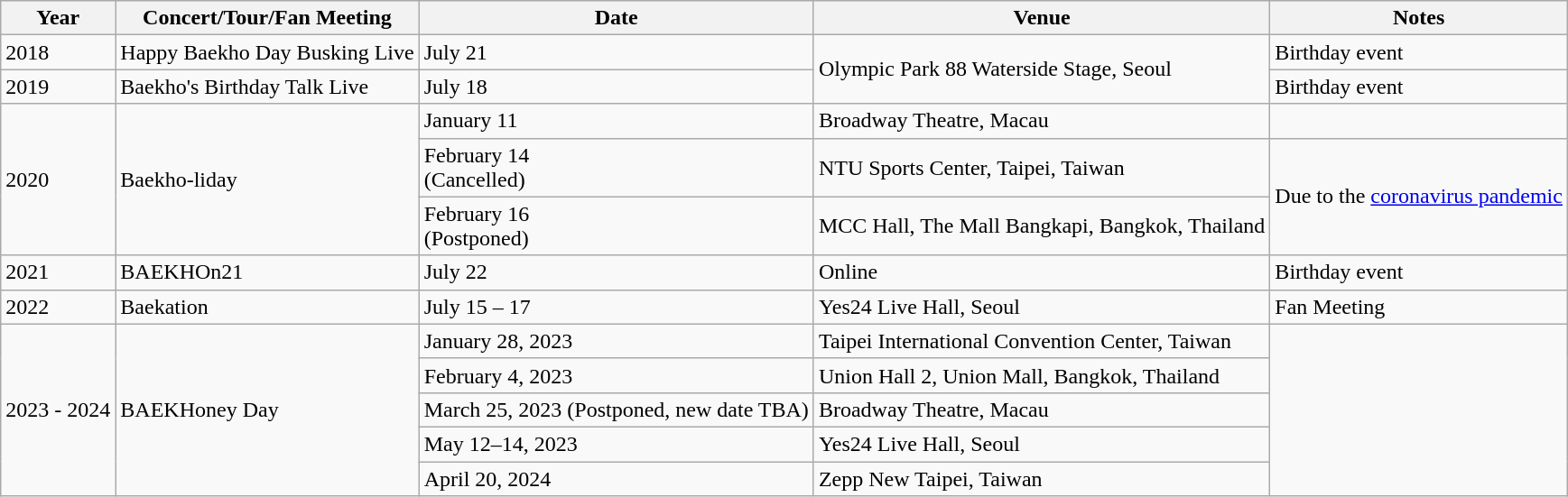<table class="wikitable">
<tr>
<th>Year</th>
<th>Concert/Tour/Fan Meeting</th>
<th>Date</th>
<th>Venue</th>
<th>Notes</th>
</tr>
<tr>
<td>2018</td>
<td>Happy Baekho Day Busking Live</td>
<td>July 21</td>
<td rowspan="2">Olympic Park 88 Waterside Stage, Seoul</td>
<td>Birthday event</td>
</tr>
<tr>
<td>2019</td>
<td>Baekho's Birthday Talk Live</td>
<td>July 18</td>
<td>Birthday event</td>
</tr>
<tr>
<td rowspan="3">2020</td>
<td rowspan="3">Baekho-liday</td>
<td>January 11</td>
<td>Broadway Theatre, Macau</td>
<td></td>
</tr>
<tr>
<td>February 14<br>(Cancelled)</td>
<td>NTU Sports Center, Taipei, Taiwan</td>
<td rowspan="2">Due to the <a href='#'>coronavirus pandemic</a></td>
</tr>
<tr>
<td>February 16<br>(Postponed)</td>
<td>MCC Hall, The Mall Bangkapi, Bangkok, Thailand</td>
</tr>
<tr>
<td>2021</td>
<td>BAEKHOn21</td>
<td>July 22</td>
<td>Online</td>
<td>Birthday event</td>
</tr>
<tr>
<td>2022</td>
<td>Baekation</td>
<td>July 15 – 17</td>
<td>Yes24 Live Hall, Seoul</td>
<td>Fan Meeting</td>
</tr>
<tr>
<td rowspan="5">2023 - 2024</td>
<td rowspan="5">BAEKHoney Day</td>
<td>January 28, 2023</td>
<td>Taipei International Convention Center, Taiwan</td>
<td rowspan="5"></td>
</tr>
<tr>
<td>February 4, 2023</td>
<td>Union Hall 2, Union Mall, Bangkok, Thailand</td>
</tr>
<tr>
<td>March 25, 2023 (Postponed, new date TBA)</td>
<td>Broadway Theatre, Macau</td>
</tr>
<tr>
<td>May 12–14, 2023</td>
<td>Yes24 Live Hall, Seoul</td>
</tr>
<tr>
<td>April 20, 2024</td>
<td>Zepp New Taipei, Taiwan</td>
</tr>
</table>
